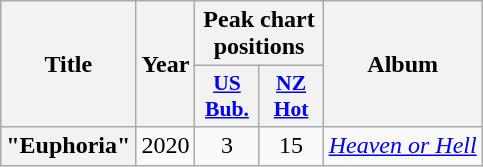<table class="wikitable plainrowheaders" style="text-align:center;">
<tr>
<th scope="col" rowspan="2">Title</th>
<th scope="col" rowspan="2">Year</th>
<th scope="col" colspan="2">Peak chart positions</th>
<th scope="col" rowspan="2">Album</th>
</tr>
<tr>
<th scope="col" style="width:2.5em;font-size:90%;"><a href='#'>US<br>Bub.</a><br></th>
<th scope="col" style="width:2.5em;font-size:90%;"><a href='#'>NZ<br>Hot</a><br></th>
</tr>
<tr>
<th scope="row">"Euphoria"<br></th>
<td>2020</td>
<td>3</td>
<td>15</td>
<td><em><a href='#'>Heaven or Hell</a></em></td>
</tr>
</table>
